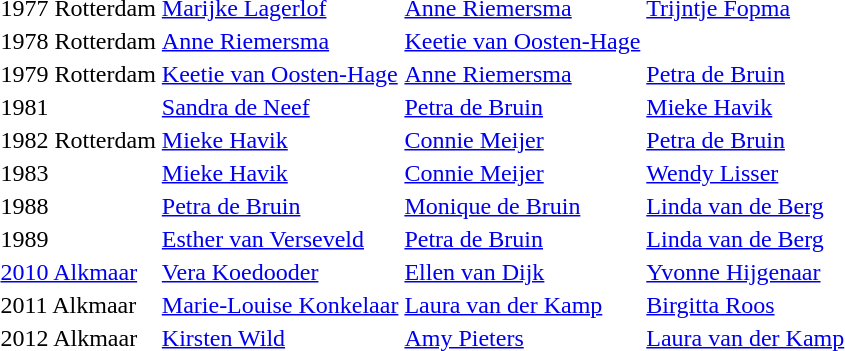<table>
<tr>
<td>1977 Rotterdam</td>
<td><a href='#'>Marijke Lagerlof</a></td>
<td><a href='#'>Anne Riemersma</a></td>
<td><a href='#'>Trijntje Fopma</a></td>
</tr>
<tr>
<td>1978 Rotterdam</td>
<td><a href='#'>Anne Riemersma</a></td>
<td><a href='#'>Keetie van Oosten-Hage</a></td>
<td></td>
</tr>
<tr>
<td>1979 Rotterdam</td>
<td><a href='#'>Keetie van Oosten-Hage</a></td>
<td><a href='#'>Anne Riemersma</a></td>
<td><a href='#'>Petra de Bruin</a></td>
</tr>
<tr>
<td>1981</td>
<td><a href='#'>Sandra de Neef</a></td>
<td><a href='#'>Petra de Bruin</a></td>
<td><a href='#'>Mieke Havik</a></td>
</tr>
<tr>
<td>1982 Rotterdam</td>
<td><a href='#'>Mieke Havik</a></td>
<td><a href='#'>Connie Meijer</a></td>
<td><a href='#'>Petra de Bruin</a></td>
</tr>
<tr>
<td>1983</td>
<td><a href='#'>Mieke Havik</a></td>
<td><a href='#'>Connie Meijer</a></td>
<td><a href='#'>Wendy Lisser</a></td>
</tr>
<tr>
<td>1988</td>
<td><a href='#'>Petra de Bruin</a></td>
<td><a href='#'>Monique de Bruin</a></td>
<td><a href='#'>Linda van de Berg</a></td>
</tr>
<tr>
<td>1989</td>
<td><a href='#'>Esther van Verseveld</a></td>
<td><a href='#'>Petra de Bruin</a></td>
<td><a href='#'>Linda van de Berg</a></td>
</tr>
<tr>
<td><a href='#'>2010 Alkmaar</a></td>
<td><a href='#'>Vera Koedooder</a></td>
<td><a href='#'>Ellen van Dijk</a></td>
<td><a href='#'>Yvonne Hijgenaar</a></td>
</tr>
<tr>
<td>2011 Alkmaar</td>
<td><a href='#'>Marie-Louise Konkelaar</a></td>
<td><a href='#'>Laura van der Kamp</a></td>
<td><a href='#'>Birgitta Roos</a></td>
</tr>
<tr>
<td>2012 Alkmaar</td>
<td><a href='#'>Kirsten Wild</a></td>
<td><a href='#'>Amy Pieters</a></td>
<td><a href='#'>Laura van der Kamp</a></td>
</tr>
</table>
